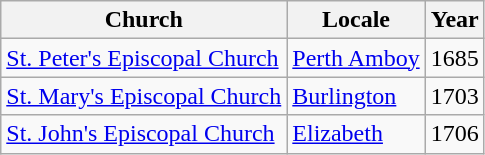<table class="wikitable sortable">
<tr>
<th>Church</th>
<th>Locale</th>
<th>Year</th>
</tr>
<tr>
<td><a href='#'>St. Peter's Episcopal Church</a></td>
<td><a href='#'>Perth Amboy</a></td>
<td>1685</td>
</tr>
<tr>
<td><a href='#'>St. Mary's Episcopal Church</a></td>
<td><a href='#'>Burlington</a></td>
<td>1703</td>
</tr>
<tr>
<td><a href='#'>St. John's Episcopal Church</a></td>
<td><a href='#'>Elizabeth</a></td>
<td>1706</td>
</tr>
</table>
